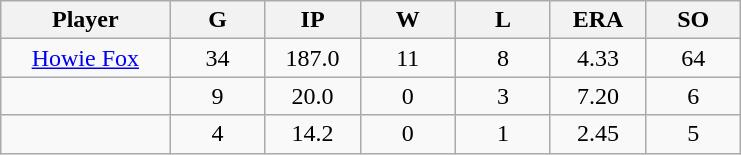<table class="wikitable sortable">
<tr>
<th bgcolor="#DDDDFF" width="16%">Player</th>
<th bgcolor="#DDDDFF" width="9%">G</th>
<th bgcolor="#DDDDFF" width="9%">IP</th>
<th bgcolor="#DDDDFF" width="9%">W</th>
<th bgcolor="#DDDDFF" width="9%">L</th>
<th bgcolor="#DDDDFF" width="9%">ERA</th>
<th bgcolor="#DDDDFF" width="9%">SO</th>
</tr>
<tr align="center">
<td><a href='#'>Howie Fox</a></td>
<td>34</td>
<td>187.0</td>
<td>11</td>
<td>8</td>
<td>4.33</td>
<td>64</td>
</tr>
<tr align="center">
<td></td>
<td>9</td>
<td>20.0</td>
<td>0</td>
<td>3</td>
<td>7.20</td>
<td>6</td>
</tr>
<tr align="center">
<td></td>
<td>4</td>
<td>14.2</td>
<td>0</td>
<td>1</td>
<td>2.45</td>
<td>5</td>
</tr>
</table>
